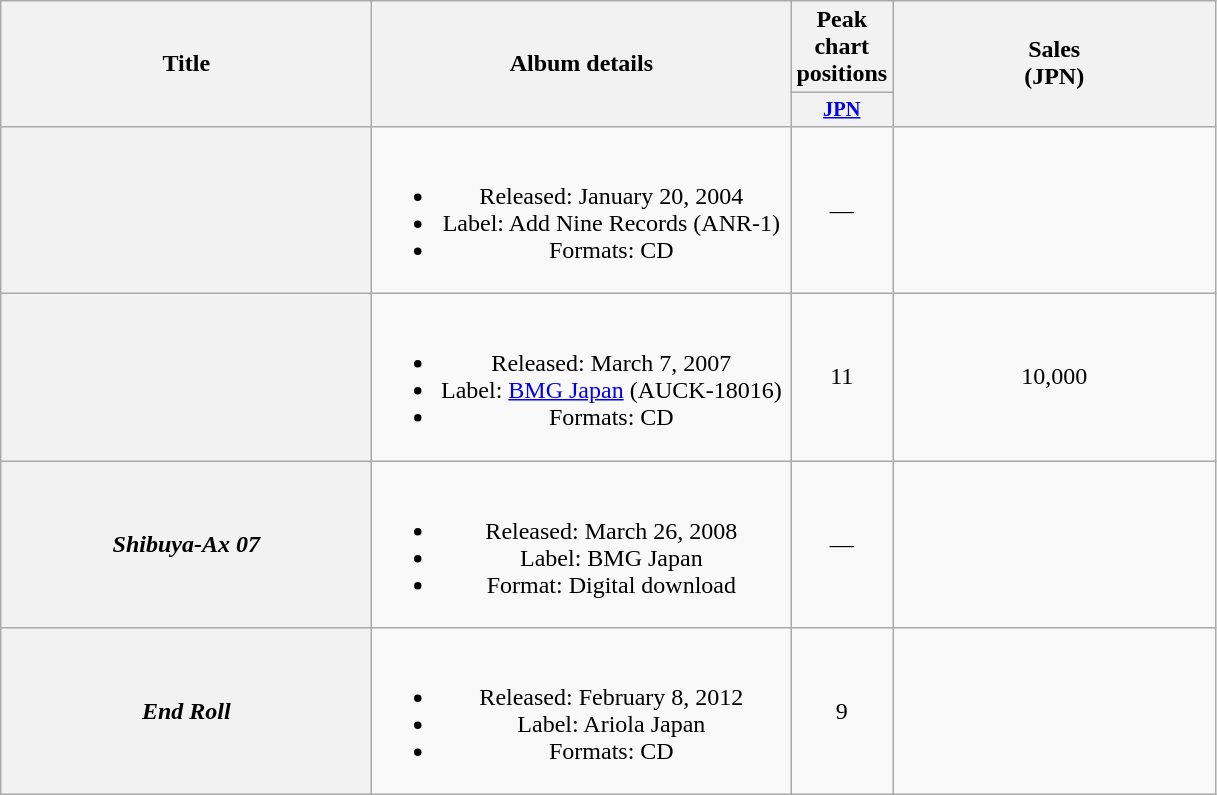<table class="wikitable plainrowheaders" style="text-align:center;" border="1">
<tr>
<th scope="col" rowspan="2" style="width:15em;">Title</th>
<th scope="col" rowspan="2" style="width:17em;">Album details</th>
<th colspan="1">Peak chart positions</th>
<th scope="col" rowspan="2" style="width:13em;">Sales<br>(JPN)<br></th>
</tr>
<tr>
<th style="width:3em;font-size:85%"><a href='#'>JPN</a><br></th>
</tr>
<tr>
<th scope="row"></th>
<td><br><ul><li>Released: January 20, 2004</li><li>Label: Add Nine Records (ANR-1)</li><li>Formats: CD</li></ul></td>
<td>—</td>
<td></td>
</tr>
<tr>
<th scope="row"></th>
<td><br><ul><li>Released: March 7, 2007</li><li>Label: <a href='#'>BMG Japan</a> (AUCK-18016)</li><li>Formats: CD</li></ul></td>
<td>11</td>
<td>10,000</td>
</tr>
<tr>
<th scope="row"><em>Shibuya-Ax 07</em></th>
<td><br><ul><li>Released: March 26, 2008</li><li>Label: BMG Japan</li><li>Format: Digital download</li></ul></td>
<td>—</td>
<td></td>
</tr>
<tr>
<th scope="row"><em>End Roll</em></th>
<td><br><ul><li>Released: February 8, 2012</li><li>Label: Ariola Japan</li><li>Formats: CD</li></ul></td>
<td>9</td>
<td></td>
</tr>
</table>
